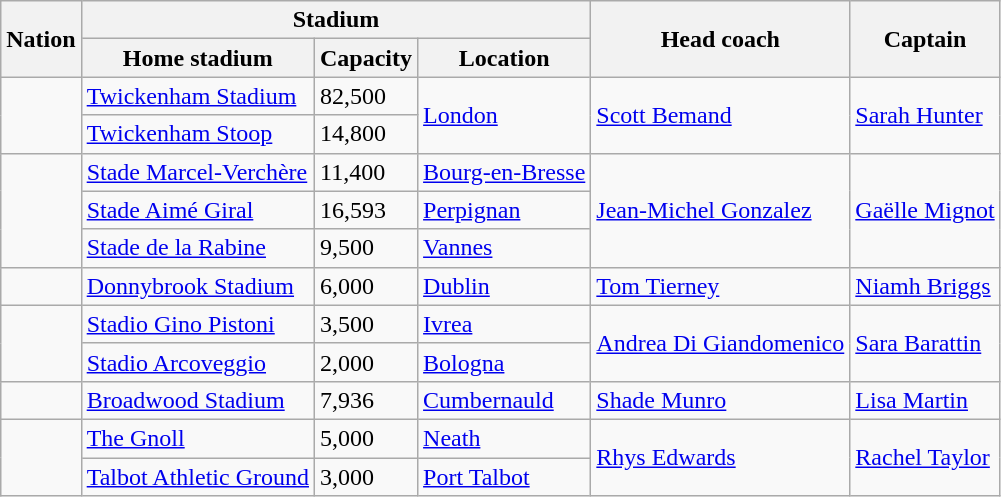<table class="wikitable">
<tr>
<th rowspan="2">Nation</th>
<th colspan="3">Stadium</th>
<th rowspan="2">Head coach</th>
<th rowspan="2">Captain</th>
</tr>
<tr>
<th>Home stadium</th>
<th>Capacity</th>
<th>Location</th>
</tr>
<tr>
<td rowspan=2></td>
<td><a href='#'>Twickenham Stadium</a></td>
<td>82,500</td>
<td rowspan=2><a href='#'>London</a></td>
<td rowspan=2> <a href='#'>Scott Bemand</a></td>
<td rowspan=2><a href='#'>Sarah Hunter</a></td>
</tr>
<tr>
<td><a href='#'>Twickenham Stoop</a></td>
<td>14,800</td>
</tr>
<tr>
<td rowspan=3></td>
<td><a href='#'>Stade Marcel-Verchère</a></td>
<td>11,400</td>
<td><a href='#'>Bourg-en-Bresse</a></td>
<td rowspan=3> <a href='#'>Jean-Michel Gonzalez</a><br></td>
<td rowspan=3><a href='#'>Gaëlle Mignot</a></td>
</tr>
<tr>
<td><a href='#'>Stade Aimé Giral</a></td>
<td>16,593</td>
<td><a href='#'>Perpignan</a></td>
</tr>
<tr>
<td><a href='#'>Stade de la Rabine</a></td>
<td>9,500</td>
<td><a href='#'>Vannes</a></td>
</tr>
<tr>
<td></td>
<td><a href='#'>Donnybrook Stadium</a></td>
<td>6,000</td>
<td><a href='#'>Dublin</a></td>
<td> <a href='#'>Tom Tierney</a></td>
<td><a href='#'>Niamh Briggs</a></td>
</tr>
<tr>
<td rowspan=2></td>
<td><a href='#'>Stadio Gino Pistoni</a></td>
<td>3,500</td>
<td><a href='#'>Ivrea</a></td>
<td rowspan=2> <a href='#'>Andrea Di Giandomenico</a></td>
<td rowspan=2><a href='#'>Sara Barattin</a></td>
</tr>
<tr>
<td><a href='#'>Stadio Arcoveggio</a></td>
<td>2,000</td>
<td><a href='#'>Bologna</a></td>
</tr>
<tr>
<td></td>
<td><a href='#'>Broadwood Stadium</a></td>
<td>7,936</td>
<td><a href='#'>Cumbernauld</a></td>
<td> <a href='#'>Shade Munro</a></td>
<td><a href='#'>Lisa Martin</a></td>
</tr>
<tr>
<td rowspan=2></td>
<td><a href='#'>The Gnoll</a></td>
<td>5,000</td>
<td><a href='#'>Neath</a></td>
<td rowspan=2> <a href='#'>Rhys Edwards</a></td>
<td rowspan=2><a href='#'>Rachel Taylor</a></td>
</tr>
<tr>
<td><a href='#'>Talbot Athletic Ground</a></td>
<td>3,000</td>
<td><a href='#'>Port Talbot</a></td>
</tr>
</table>
